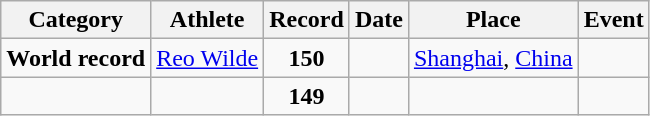<table class="wikitable" style="text-align:center">
<tr>
<th>Category</th>
<th>Athlete</th>
<th>Record</th>
<th>Date</th>
<th>Place</th>
<th>Event</th>
</tr>
<tr>
<td><strong>World record</strong></td>
<td align="left"> <a href='#'>Reo Wilde</a></td>
<td><strong>150</strong></td>
<td></td>
<td><a href='#'>Shanghai</a>, <a href='#'>China</a></td>
<td></td>
</tr>
<tr>
<td><strong></strong></td>
<td align="left"></td>
<td><strong>149</strong></td>
<td></td>
<td></td>
<td></td>
</tr>
</table>
